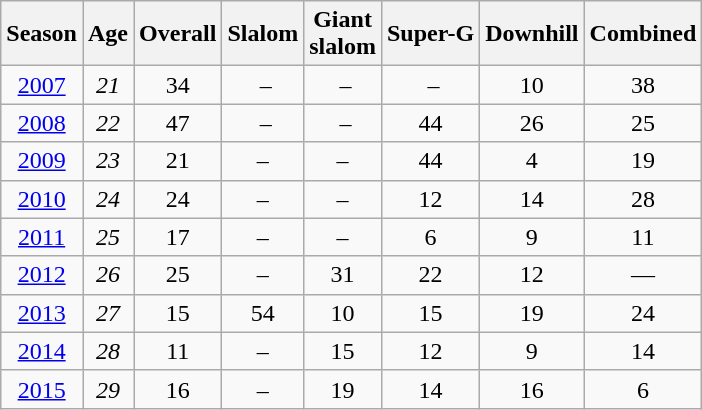<table class="wikitable" style="text-align:center; font-size:100%;">
<tr>
<th>Season</th>
<th>Age</th>
<th>Overall</th>
<th>Slalom</th>
<th>Giant<br>slalom</th>
<th>Super-G</th>
<th>Downhill</th>
<th>Combined</th>
</tr>
<tr>
<td><a href='#'>2007</a></td>
<td><em>21</em></td>
<td>34</td>
<td> –</td>
<td> –</td>
<td> –</td>
<td>10</td>
<td>38</td>
</tr>
<tr>
<td><a href='#'>2008</a></td>
<td><em>22</em></td>
<td>47</td>
<td> –</td>
<td> –</td>
<td>44</td>
<td>26</td>
<td>25</td>
</tr>
<tr>
<td><a href='#'>2009</a></td>
<td><em>23</em></td>
<td>21</td>
<td>–</td>
<td>–</td>
<td>44</td>
<td>4</td>
<td>19</td>
</tr>
<tr>
<td><a href='#'>2010</a></td>
<td><em>24</em></td>
<td>24</td>
<td>–</td>
<td>–</td>
<td>12</td>
<td>14</td>
<td>28</td>
</tr>
<tr>
<td><a href='#'>2011</a></td>
<td><em>25</em></td>
<td>17</td>
<td>–</td>
<td>–</td>
<td>6</td>
<td>9</td>
<td>11</td>
</tr>
<tr>
<td><a href='#'>2012</a></td>
<td><em>26</em></td>
<td>25</td>
<td>–</td>
<td>31</td>
<td>22</td>
<td>12</td>
<td>—</td>
</tr>
<tr>
<td><a href='#'>2013</a></td>
<td><em>27</em></td>
<td>15</td>
<td>54</td>
<td>10</td>
<td>15</td>
<td>19</td>
<td>24</td>
</tr>
<tr>
<td><a href='#'>2014</a></td>
<td><em>28</em></td>
<td>11</td>
<td>–</td>
<td>15</td>
<td>12</td>
<td>9</td>
<td>14</td>
</tr>
<tr>
<td><a href='#'>2015</a></td>
<td><em>29</em></td>
<td>16</td>
<td>–</td>
<td>19</td>
<td>14</td>
<td>16</td>
<td>6</td>
</tr>
</table>
